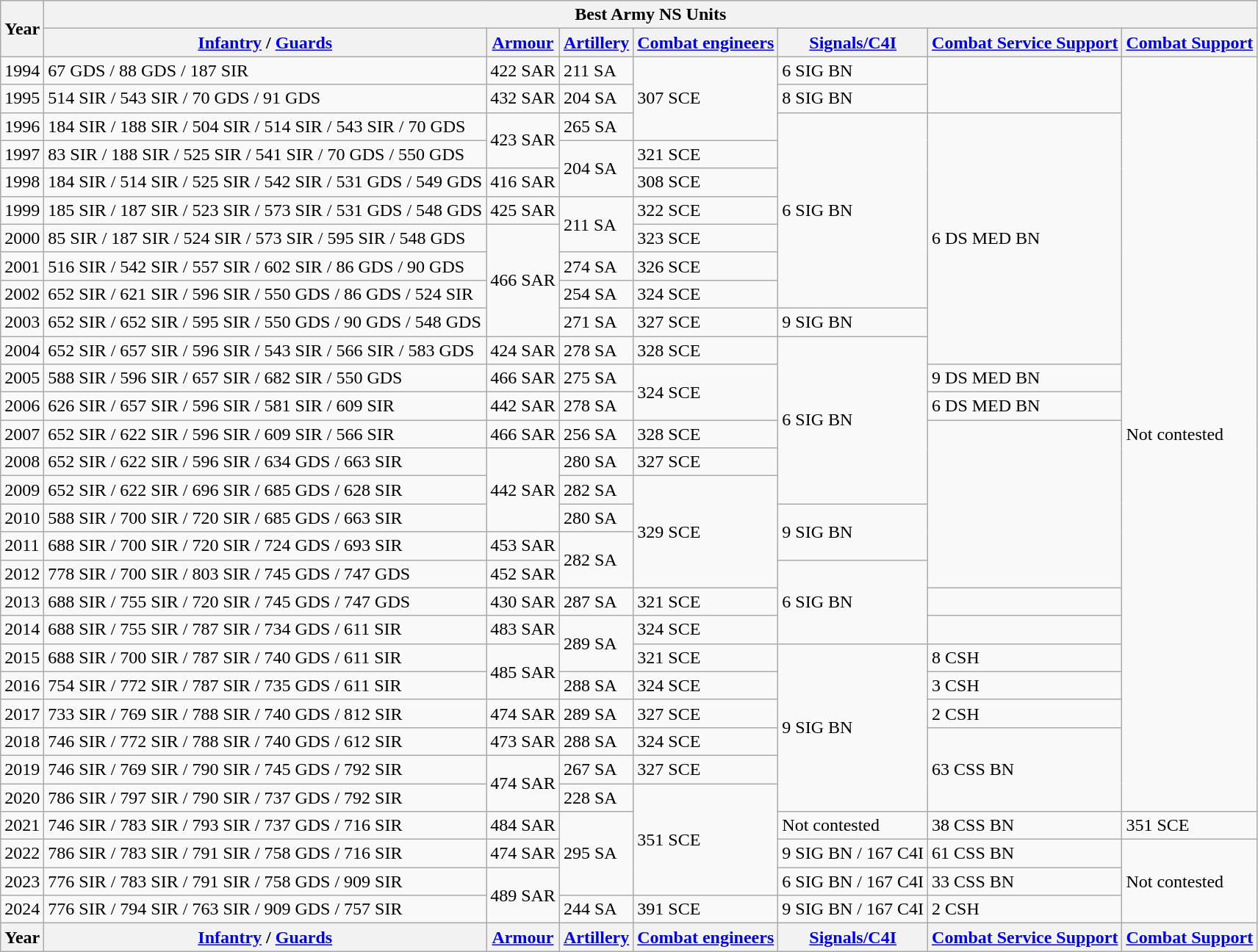<table class="wikitable">
<tr>
<th rowspan="2">Year</th>
<th colspan="7">Best Army NS Units</th>
</tr>
<tr>
<th><a href='#'>Infantry</a> / <a href='#'>Guards</a></th>
<th><a href='#'>Armour</a></th>
<th><a href='#'>Artillery</a></th>
<th><a href='#'>Combat engineers</a></th>
<th><a href='#'>Signals/C4I</a></th>
<th><a href='#'>Combat Service Support</a></th>
<th><a href='#'>Combat Support</a></th>
</tr>
<tr>
<td>1994</td>
<td>67 GDS / 88 GDS / 187 SIR</td>
<td>422 SAR</td>
<td>211 SA</td>
<td rowspan="3">307 SCE</td>
<td>6 SIG BN</td>
<td rowspan="2"></td>
<td rowspan="27">Not contested</td>
</tr>
<tr>
<td>1995</td>
<td>514 SIR / 543 SIR / 70 GDS / 91 GDS</td>
<td>432 SAR</td>
<td>204 SA</td>
<td>8 SIG BN</td>
</tr>
<tr>
<td>1996</td>
<td>184 SIR / 188 SIR / 504 SIR / 514 SIR / 543 SIR / 70 GDS</td>
<td rowspan="2">423 SAR</td>
<td>265 SA</td>
<td rowspan="7">6 SIG BN</td>
<td rowspan="9">6 DS MED BN</td>
</tr>
<tr>
<td>1997</td>
<td>83 SIR / 188 SIR / 525 SIR / 541 SIR / 70 GDS / 550 GDS</td>
<td rowspan="2">204 SA</td>
<td>321 SCE</td>
</tr>
<tr>
<td>1998</td>
<td>184 SIR / 514 SIR / 525 SIR / 542 SIR / 531 GDS / 549 GDS</td>
<td>416 SAR</td>
<td>308 SCE</td>
</tr>
<tr>
<td>1999</td>
<td>185 SIR / 187 SIR / 523 SIR / 573 SIR / 531 GDS / 548 GDS</td>
<td>425 SAR</td>
<td rowspan="2">211 SA</td>
<td>322 SCE</td>
</tr>
<tr>
<td>2000</td>
<td>85 SIR / 187 SIR / 524 SIR / 573 SIR / 595 SIR / 548 GDS</td>
<td rowspan="4">466 SAR</td>
<td>323 SCE</td>
</tr>
<tr>
<td>2001</td>
<td>516 SIR / 542 SIR / 557 SIR / 602 SIR / 86 GDS / 90 GDS</td>
<td>274 SA</td>
<td>326 SCE</td>
</tr>
<tr>
<td>2002</td>
<td>652 SIR / 621 SIR / 596 SIR / 550 GDS / 86 GDS / 524 SIR</td>
<td>254 SA</td>
<td>324 SCE</td>
</tr>
<tr>
<td>2003</td>
<td>652 SIR / 652 SIR / 595 SIR / 550 GDS / 90 GDS / 548 GDS</td>
<td>271 SA</td>
<td>327 SCE</td>
<td>9 SIG BN</td>
</tr>
<tr>
<td>2004</td>
<td>652 SIR / 657 SIR / 596 SIR / 543 SIR / 566 SIR / 583 GDS</td>
<td>424 SAR</td>
<td>278 SA</td>
<td>328 SCE</td>
<td rowspan="6">6 SIG BN</td>
</tr>
<tr>
<td>2005</td>
<td>588 SIR / 596 SIR / 657 SIR / 682 SIR / 550 GDS</td>
<td>466 SAR</td>
<td>275 SA</td>
<td rowspan="2">324 SCE</td>
<td>9 DS MED BN</td>
</tr>
<tr>
<td>2006</td>
<td>626 SIR / 657 SIR / 596 SIR / 581 SIR / 609 SIR</td>
<td>442 SAR</td>
<td>278 SA</td>
<td>6 DS MED BN</td>
</tr>
<tr>
<td>2007</td>
<td>652 SIR / 622 SIR / 596 SIR / 609 SIR / 566 SIR</td>
<td>466 SAR</td>
<td>256 SA</td>
<td>328 SCE</td>
<td rowspan="6"></td>
</tr>
<tr>
<td>2008</td>
<td>652 SIR / 622 SIR / 596 SIR / 634 GDS / 663 SIR</td>
<td rowspan="3">442 SAR</td>
<td>280 SA</td>
<td>327 SCE</td>
</tr>
<tr>
<td>2009</td>
<td>652 SIR / 622 SIR / 696 SIR / 685 GDS / 628 SIR</td>
<td>282 SA</td>
<td rowspan="4">329 SCE</td>
</tr>
<tr>
<td>2010</td>
<td>588 SIR / 700 SIR / 720 SIR / 685 GDS / 663 SIR</td>
<td>280 SA</td>
<td rowspan="2">9 SIG BN</td>
</tr>
<tr>
<td>2011</td>
<td>688 SIR / 700 SIR / 720 SIR / 724 GDS / 693 SIR</td>
<td>453 SAR</td>
<td rowspan="2">282 SA</td>
</tr>
<tr>
<td>2012</td>
<td>778 SIR / 700 SIR / 803 SIR / 745 GDS / 747 GDS</td>
<td>452 SAR</td>
<td rowspan="3">6 SIG BN</td>
</tr>
<tr>
<td>2013</td>
<td>688 SIR / 755 SIR / 720 SIR / 745 GDS / 747 GDS</td>
<td>430 SAR</td>
<td>287 SA</td>
<td>321 SCE</td>
<td></td>
</tr>
<tr>
<td>2014</td>
<td>688 SIR / 755 SIR / 787 SIR / 734 GDS / 611 SIR</td>
<td>483 SAR</td>
<td rowspan="2">289 SA</td>
<td>324 SCE</td>
<td></td>
</tr>
<tr>
<td>2015</td>
<td>688 SIR / 700 SIR / 787 SIR / 740 GDS / 611 SIR</td>
<td rowspan="2">485 SAR</td>
<td>321 SCE</td>
<td rowspan="6">9 SIG BN</td>
<td>8 CSH</td>
</tr>
<tr>
<td>2016</td>
<td>754 SIR / 772 SIR / 787 SIR / 735 GDS / 611 SIR</td>
<td>288 SA</td>
<td>324 SCE</td>
<td>3 CSH</td>
</tr>
<tr>
<td>2017</td>
<td>733 SIR / 769 SIR / 788 SIR / 740 GDS / 812 SIR</td>
<td>474 SAR</td>
<td>289 SA</td>
<td>327 SCE</td>
<td>2 CSH</td>
</tr>
<tr>
<td>2018</td>
<td>746 SIR / 772 SIR / 788 SIR / 740 GDS / 612 SIR</td>
<td>473 SAR</td>
<td>288 SA</td>
<td>324 SCE</td>
<td rowspan="3">63 CSS BN</td>
</tr>
<tr>
<td>2019</td>
<td>746 SIR / 769 SIR / 790 SIR / 745 GDS / 792 SIR</td>
<td rowspan="2">474 SAR</td>
<td>267 SA</td>
<td>327 SCE</td>
</tr>
<tr>
<td>2020</td>
<td>786 SIR / 797 SIR / 790 SIR / 737 GDS / 792 SIR</td>
<td>228 SA</td>
<td rowspan="4">351 SCE</td>
</tr>
<tr>
<td>2021</td>
<td>746 SIR / 783 SIR / 793 SIR / 737 GDS / 716 SIR</td>
<td>484 SAR</td>
<td rowspan="3">295 SA</td>
<td>Not contested</td>
<td>38 CSS BN</td>
<td>351 SCE</td>
</tr>
<tr>
<td>2022</td>
<td>786 SIR / 783 SIR / 791 SIR / 758 GDS / 716 SIR</td>
<td>474 SAR</td>
<td>9 SIG BN / 167 C4I</td>
<td>61 CSS BN</td>
<td rowspan="3">Not contested</td>
</tr>
<tr>
<td>2023</td>
<td>776 SIR / 783 SIR / 791 SIR / 758 GDS / 909 SIR</td>
<td rowspan="2">489 SAR</td>
<td>6 SIG BN / 167 C4I</td>
<td>33 CSS BN</td>
</tr>
<tr>
<td>2024</td>
<td>776 SIR / 794 SIR / 763 SIR / 909 GDS / 757 SIR</td>
<td>244 SA</td>
<td>391 SCE</td>
<td>9 SIG BN / 167 C4I</td>
<td>2 CSH</td>
</tr>
<tr>
<th>Year</th>
<th><a href='#'>Infantry</a> / <a href='#'>Guards</a></th>
<th><a href='#'>Armour</a></th>
<th><a href='#'>Artillery</a></th>
<th><a href='#'>Combat engineers</a></th>
<th><a href='#'>Signals/C4I</a></th>
<th><a href='#'>Combat Service Support</a></th>
<th><a href='#'>Combat Support</a></th>
</tr>
</table>
